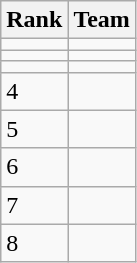<table class="wikitable" border="1">
<tr>
<th>Rank</th>
<th>Team</th>
</tr>
<tr>
<td></td>
<td></td>
</tr>
<tr>
<td></td>
<td></td>
</tr>
<tr>
<td></td>
<td></td>
</tr>
<tr>
<td>4</td>
<td></td>
</tr>
<tr>
<td>5</td>
<td></td>
</tr>
<tr>
<td>6</td>
<td></td>
</tr>
<tr>
<td>7</td>
<td></td>
</tr>
<tr>
<td>8</td>
<td></td>
</tr>
</table>
